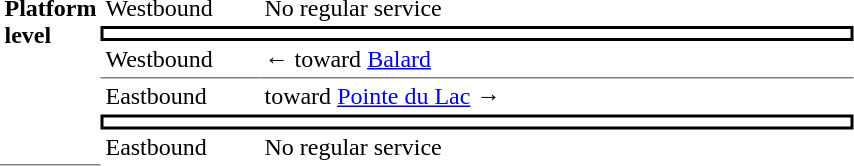<table border=0 cellspacing=0 cellpadding=3>
<tr>
<td style="border-bottom:solid 1px gray;" width=50 rowspan=10 valign=top><strong>Platform level</strong></td>
<td>Westbound</td>
<td>No regular service</td>
</tr>
<tr>
<td style="border-top:solid 2px black;border-right:solid 2px black;border-left:solid 2px black;border-bottom:solid 2px black;text-align:center;" colspan=2></td>
</tr>
<tr>
<td style="border-bottom:solid 1px gray;" width=100>Westbound</td>
<td style="border-bottom:solid 1px gray;" width=390>←   toward <a href='#'>Balard</a> </td>
</tr>
<tr>
<td>Eastbound</td>
<td>   toward <a href='#'>Pointe du Lac</a>  →</td>
</tr>
<tr>
<td style="border-top:solid 2px black;border-right:solid 2px black;border-left:solid 2px black;border-bottom:solid 2px black;text-align:center;" colspan=2></td>
</tr>
<tr>
<td>Eastbound</td>
<td>No regular service</td>
</tr>
</table>
